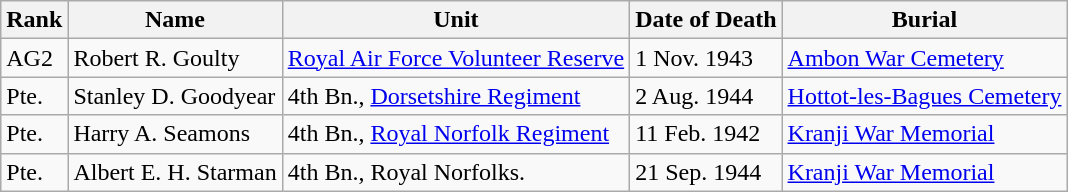<table class="wikitable">
<tr>
<th>Rank</th>
<th>Name</th>
<th>Unit</th>
<th>Date of Death</th>
<th>Burial</th>
</tr>
<tr>
<td>AG2</td>
<td>Robert R. Goulty</td>
<td><a href='#'>Royal Air Force Volunteer Reserve</a></td>
<td>1 Nov. 1943</td>
<td><a href='#'>Ambon War Cemetery</a></td>
</tr>
<tr>
<td>Pte.</td>
<td>Stanley D. Goodyear</td>
<td>4th Bn., <a href='#'>Dorsetshire Regiment</a></td>
<td>2 Aug. 1944</td>
<td><a href='#'>Hottot-les-Bagues Cemetery</a></td>
</tr>
<tr>
<td>Pte.</td>
<td>Harry A. Seamons</td>
<td>4th Bn., <a href='#'>Royal Norfolk Regiment</a></td>
<td>11 Feb. 1942</td>
<td><a href='#'>Kranji War Memorial</a></td>
</tr>
<tr>
<td>Pte.</td>
<td>Albert E. H. Starman</td>
<td>4th Bn., Royal Norfolks.</td>
<td>21 Sep. 1944</td>
<td><a href='#'>Kranji War Memorial</a></td>
</tr>
</table>
